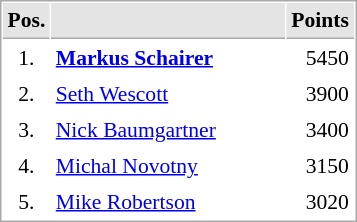<table cellspacing="1" cellpadding="3" style="border:1px solid #AAAAAA;font-size:90%">
<tr bgcolor="#E4E4E4">
<th style="border-bottom:1px solid #AAAAAA" width=10>Pos.</th>
<th style="border-bottom:1px solid #AAAAAA" width=150></th>
<th style="border-bottom:1px solid #AAAAAA" width=20>Points</th>
</tr>
<tr>
<td align="center">1.</td>
<td> <strong><a href='#'>Markus Schairer</a></strong></td>
<td align="right">5450</td>
</tr>
<tr>
<td align="center">2.</td>
<td> <a href='#'>Seth Wescott</a></td>
<td align="right">3900</td>
</tr>
<tr>
<td align="center">3.</td>
<td> <a href='#'>Nick Baumgartner</a></td>
<td align="right">3400</td>
</tr>
<tr>
<td align="center">4.</td>
<td> <a href='#'>Michal Novotny</a></td>
<td align="right">3150</td>
</tr>
<tr>
<td align="center">5.</td>
<td> <a href='#'>Mike Robertson</a></td>
<td align="right">3020</td>
</tr>
</table>
